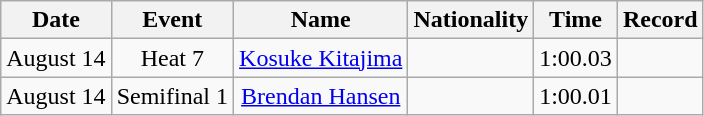<table class=wikitable style=text-align:center>
<tr>
<th>Date</th>
<th>Event</th>
<th>Name</th>
<th>Nationality</th>
<th>Time</th>
<th>Record</th>
</tr>
<tr>
<td>August 14</td>
<td>Heat 7</td>
<td><a href='#'>Kosuke Kitajima</a></td>
<td align=left></td>
<td>1:00.03</td>
<td></td>
</tr>
<tr>
<td>August 14</td>
<td>Semifinal 1</td>
<td><a href='#'>Brendan Hansen</a></td>
<td align=left></td>
<td>1:00.01</td>
<td></td>
</tr>
</table>
